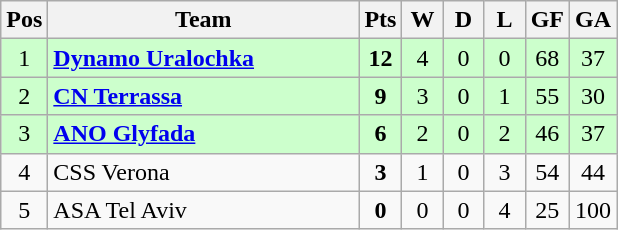<table class="wikitable" style="text-align:center;">
<tr>
<th>Pos</th>
<th width="200">Team</th>
<th width="20">Pts</th>
<th width="20">W</th>
<th width="20">D</th>
<th width="20">L</th>
<th width="20">GF</th>
<th width="20">GA</th>
</tr>
<tr align="center" bgcolor="ccffcc">
<td>1</td>
<td align="left"><strong> <a href='#'>Dynamo Uralochka</a></strong></td>
<td><strong>12</strong></td>
<td>4</td>
<td>0</td>
<td>0</td>
<td>68</td>
<td>37</td>
</tr>
<tr align="center" bgcolor="ccffcc">
<td>2</td>
<td align="left"><strong> <a href='#'>CN Terrassa</a></strong></td>
<td><strong>9</strong></td>
<td>3</td>
<td>0</td>
<td>1</td>
<td>55</td>
<td>30</td>
</tr>
<tr align="center" bgcolor="ccffcc">
<td>3</td>
<td align="left"><strong> <a href='#'>ANO Glyfada</a></strong></td>
<td><strong>6</strong></td>
<td>2</td>
<td>0</td>
<td>2</td>
<td>46</td>
<td>37</td>
</tr>
<tr align="center">
<td>4</td>
<td align="left"> CSS Verona</td>
<td><strong>3</strong></td>
<td>1</td>
<td>0</td>
<td>3</td>
<td>54</td>
<td>44</td>
</tr>
<tr align="center">
<td>5</td>
<td align="left"> ASA Tel Aviv</td>
<td><strong>0</strong></td>
<td>0</td>
<td>0</td>
<td>4</td>
<td>25</td>
<td>100</td>
</tr>
</table>
